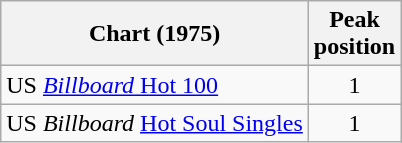<table class="wikitable sortable">
<tr>
<th>Chart (1975)</th>
<th>Peak<br>position</th>
</tr>
<tr>
<td>US <a href='#'><em>Billboard</em> Hot 100</a></td>
<td align="center">1</td>
</tr>
<tr>
<td>US <em>Billboard</em> <a href='#'>Hot Soul Singles</a></td>
<td align="center">1</td>
</tr>
</table>
